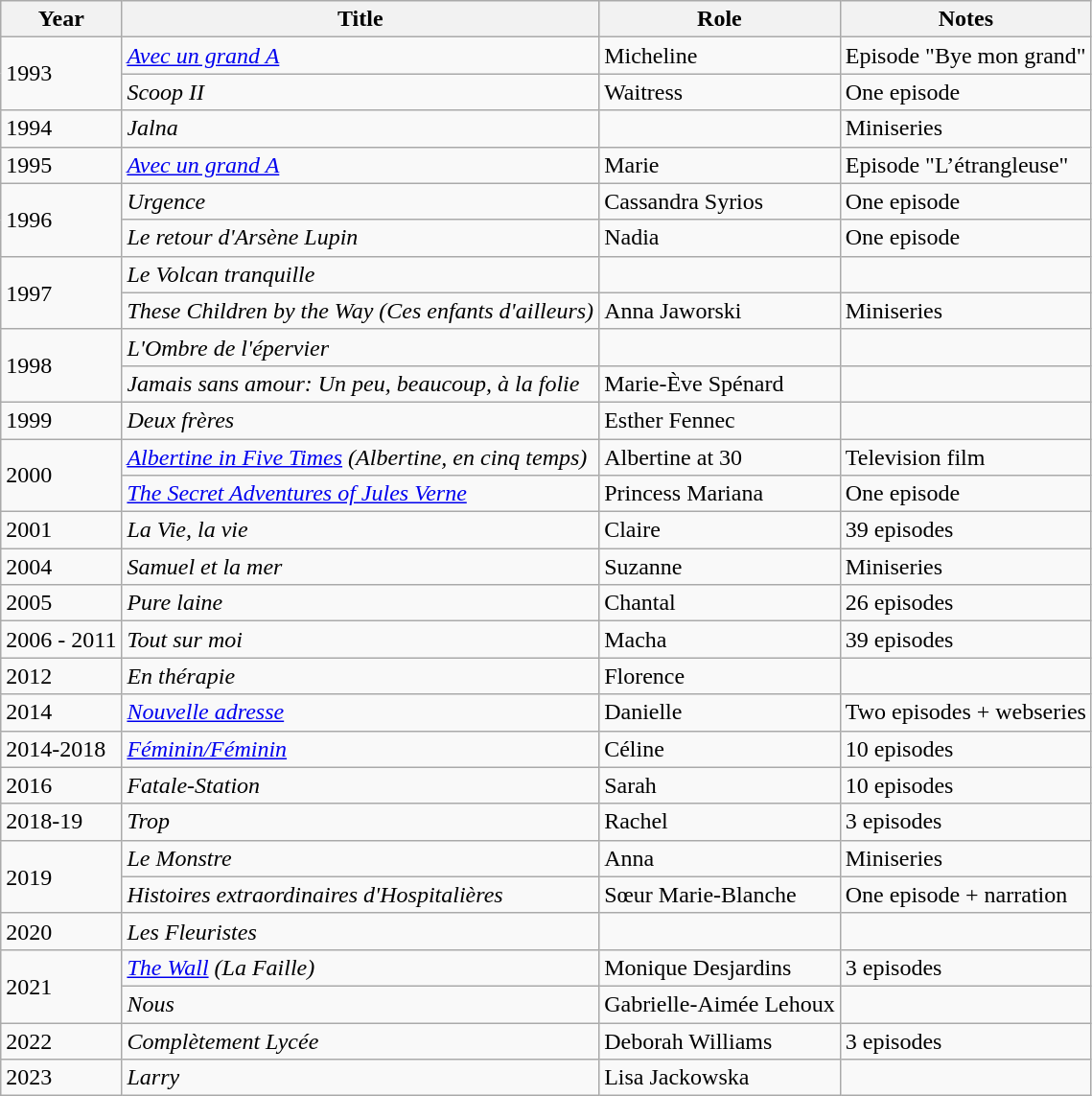<table class="wikitable">
<tr>
<th>Year</th>
<th>Title</th>
<th>Role</th>
<th>Notes</th>
</tr>
<tr>
<td rowspan=2>1993</td>
<td><em><a href='#'>Avec un grand A</a></em></td>
<td>Micheline</td>
<td>Episode "Bye mon grand"</td>
</tr>
<tr>
<td><em>Scoop II</em></td>
<td>Waitress</td>
<td>One episode</td>
</tr>
<tr>
<td>1994</td>
<td><em>Jalna</em></td>
<td></td>
<td>Miniseries</td>
</tr>
<tr>
<td>1995</td>
<td><em><a href='#'>Avec un grand A</a></em></td>
<td>Marie</td>
<td>Episode "L’étrangleuse"</td>
</tr>
<tr>
<td rowspan=2>1996</td>
<td><em>Urgence</em></td>
<td>Cassandra Syrios</td>
<td>One episode</td>
</tr>
<tr>
<td><em>Le retour d'Arsène Lupin</em></td>
<td>Nadia</td>
<td>One episode</td>
</tr>
<tr>
<td rowspan=2>1997</td>
<td><em>Le Volcan tranquille</em></td>
<td></td>
<td></td>
</tr>
<tr>
<td><em>These Children by the Way (Ces enfants d'ailleurs)</em></td>
<td>Anna Jaworski</td>
<td>Miniseries</td>
</tr>
<tr>
<td rowspan=2>1998</td>
<td><em>L'Ombre de l'épervier</em></td>
<td></td>
<td></td>
</tr>
<tr>
<td><em>Jamais sans amour: Un peu, beaucoup, à la folie</em></td>
<td>Marie-Ève Spénard</td>
<td></td>
</tr>
<tr>
<td>1999</td>
<td><em>Deux frères</em></td>
<td>Esther Fennec</td>
<td></td>
</tr>
<tr>
<td rowspan=2>2000</td>
<td><em><a href='#'>Albertine in Five Times</a> (Albertine, en cinq temps)</em></td>
<td>Albertine at 30</td>
<td>Television film</td>
</tr>
<tr>
<td><em><a href='#'>The Secret Adventures of Jules Verne</a></em></td>
<td>Princess Mariana</td>
<td>One episode</td>
</tr>
<tr>
<td>2001</td>
<td><em>La Vie, la vie</em></td>
<td>Claire</td>
<td>39 episodes</td>
</tr>
<tr>
<td>2004</td>
<td><em>Samuel et la mer</em></td>
<td>Suzanne</td>
<td>Miniseries</td>
</tr>
<tr>
<td>2005</td>
<td><em>Pure laine</em></td>
<td>Chantal</td>
<td>26 episodes</td>
</tr>
<tr>
<td>2006 - 2011</td>
<td><em>Tout sur moi</em></td>
<td>Macha</td>
<td>39 episodes</td>
</tr>
<tr>
<td>2012</td>
<td><em>En thérapie</em></td>
<td>Florence</td>
<td></td>
</tr>
<tr>
<td>2014</td>
<td><em><a href='#'>Nouvelle adresse</a></em></td>
<td>Danielle</td>
<td>Two episodes + webseries</td>
</tr>
<tr>
<td>2014-2018</td>
<td><em><a href='#'>Féminin/Féminin</a></em></td>
<td>Céline</td>
<td>10 episodes</td>
</tr>
<tr>
<td>2016</td>
<td><em>Fatale-Station</em></td>
<td>Sarah</td>
<td>10 episodes</td>
</tr>
<tr>
<td>2018-19</td>
<td><em>Trop</em></td>
<td>Rachel</td>
<td>3 episodes</td>
</tr>
<tr>
<td rowspan=2>2019</td>
<td><em>Le Monstre</em></td>
<td>Anna</td>
<td>Miniseries</td>
</tr>
<tr>
<td><em>Histoires extraordinaires d'Hospitalières</em></td>
<td>Sœur Marie-Blanche</td>
<td>One episode + narration</td>
</tr>
<tr>
<td>2020</td>
<td><em>Les Fleuristes</em></td>
<td></td>
<td></td>
</tr>
<tr>
<td rowspan=2>2021</td>
<td><em><a href='#'>The Wall</a> (La Faille)</em></td>
<td>Monique Desjardins</td>
<td>3 episodes</td>
</tr>
<tr>
<td><em>Nous</em></td>
<td>Gabrielle-Aimée Lehoux</td>
<td></td>
</tr>
<tr>
<td>2022</td>
<td><em>Complètement Lycée</em></td>
<td>Deborah Williams</td>
<td>3 episodes</td>
</tr>
<tr>
<td>2023</td>
<td><em>Larry</em></td>
<td>Lisa Jackowska</td>
<td></td>
</tr>
</table>
